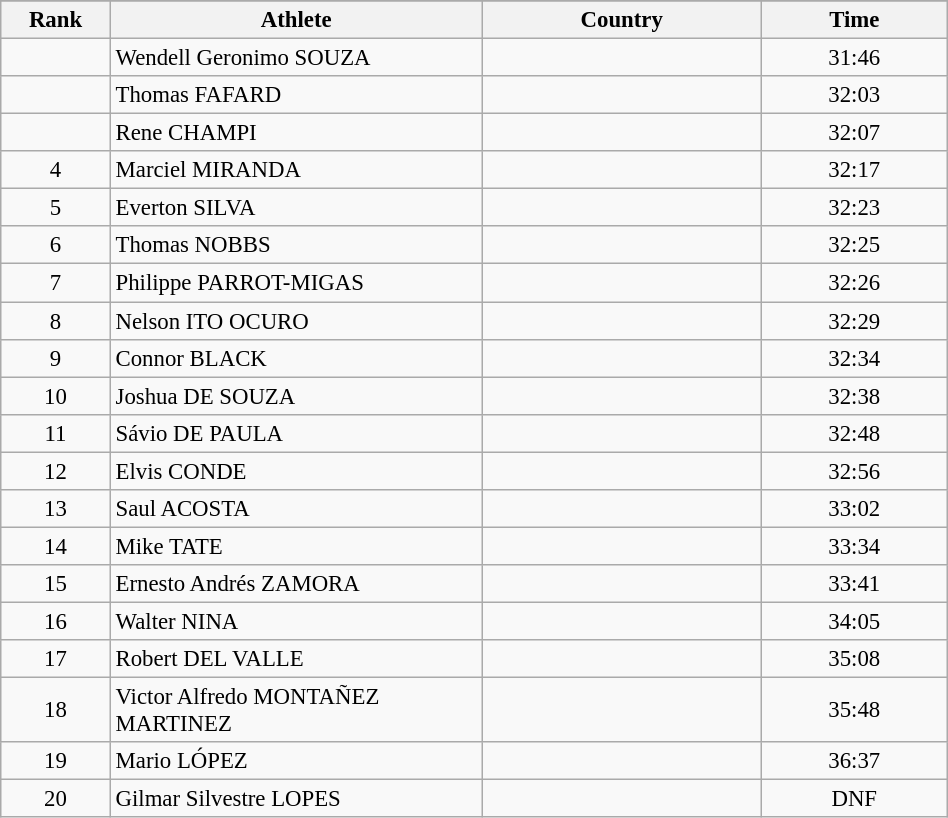<table class="wikitable sortable" style=" text-align:center; font-size:95%;" width="50%">
<tr>
</tr>
<tr>
<th width=5%>Rank</th>
<th width=20%>Athlete</th>
<th width=15%>Country</th>
<th width=10%>Time</th>
</tr>
<tr>
<td align=center></td>
<td align=left>Wendell Geronimo SOUZA</td>
<td align=left></td>
<td>31:46</td>
</tr>
<tr>
<td align=center></td>
<td align=left>Thomas FAFARD</td>
<td align=left></td>
<td>32:03</td>
</tr>
<tr>
<td align=center></td>
<td align=left>Rene CHAMPI</td>
<td align=left></td>
<td>32:07</td>
</tr>
<tr>
<td align=center>4</td>
<td align=left>Marciel MIRANDA</td>
<td align=left></td>
<td>32:17</td>
</tr>
<tr>
<td align=center>5</td>
<td align=left>Everton SILVA</td>
<td align=left></td>
<td>32:23</td>
</tr>
<tr>
<td align=center>6</td>
<td align=left>Thomas NOBBS</td>
<td align=left></td>
<td>32:25</td>
</tr>
<tr>
<td align=center>7</td>
<td align=left>Philippe PARROT-MIGAS</td>
<td align=left></td>
<td>32:26</td>
</tr>
<tr>
<td align=center>8</td>
<td align=left>Nelson ITO OCURO</td>
<td align=left></td>
<td>32:29</td>
</tr>
<tr>
<td align=center>9</td>
<td align=left>Connor BLACK</td>
<td align=left></td>
<td>32:34</td>
</tr>
<tr>
<td align=center>10</td>
<td align=left>Joshua DE SOUZA</td>
<td align=left></td>
<td>32:38</td>
</tr>
<tr>
<td align=center>11</td>
<td align=left>Sávio DE PAULA</td>
<td align=left></td>
<td>32:48</td>
</tr>
<tr>
<td align=center>12</td>
<td align=left>Elvis CONDE</td>
<td align=left></td>
<td>32:56</td>
</tr>
<tr>
<td align=center>13</td>
<td align=left>Saul ACOSTA</td>
<td align=left></td>
<td>33:02</td>
</tr>
<tr>
<td align=center>14</td>
<td align=left>Mike TATE</td>
<td align=left></td>
<td>33:34</td>
</tr>
<tr>
<td align=center>15</td>
<td align=left>Ernesto Andrés ZAMORA</td>
<td align=left></td>
<td>33:41</td>
</tr>
<tr>
<td align=center>16</td>
<td align=left>Walter NINA</td>
<td align=left></td>
<td>34:05</td>
</tr>
<tr>
<td align=center>17</td>
<td align=left>Robert DEL VALLE</td>
<td align=left></td>
<td>35:08</td>
</tr>
<tr>
<td align=center>18</td>
<td align=left>Victor Alfredo MONTAÑEZ MARTINEZ</td>
<td align=left></td>
<td>35:48</td>
</tr>
<tr>
<td align=center>19</td>
<td align=left>Mario LÓPEZ</td>
<td align=left></td>
<td>36:37</td>
</tr>
<tr>
<td align=center>20</td>
<td align=left>Gilmar Silvestre LOPES</td>
<td align=left></td>
<td>DNF</td>
</tr>
</table>
